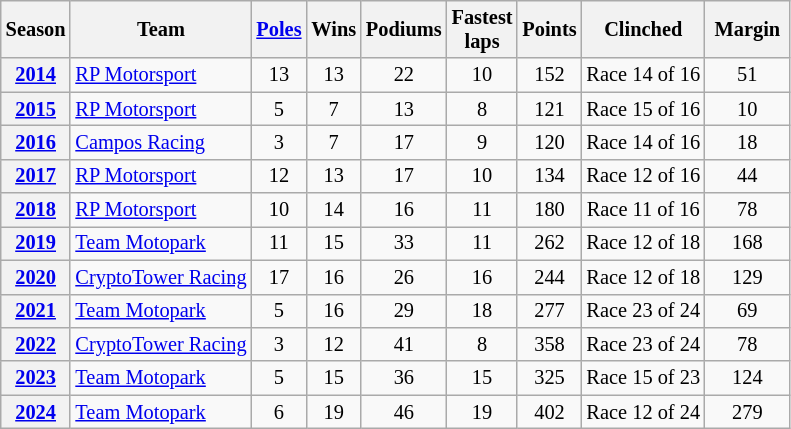<table class="wikitable sortable" style="font-size:85%; text-align:center;">
<tr>
<th scope=col>Season</th>
<th scope=col>Team</th>
<th scope=col><a href='#'>Poles</a></th>
<th scope=col>Wins</th>
<th scope=col>Podiums</th>
<th scope=col width="40">Fastest laps</th>
<th scope=col>Points</th>
<th scope=col>Clinched</th>
<th scope=col width="50">Margin</th>
</tr>
<tr>
<th><a href='#'>2014</a></th>
<td align=left> <a href='#'>RP Motorsport</a></td>
<td>13</td>
<td>13</td>
<td>22</td>
<td>10</td>
<td>152</td>
<td>Race 14 of 16</td>
<td>51</td>
</tr>
<tr>
<th><a href='#'>2015</a></th>
<td align=left> <a href='#'>RP Motorsport</a></td>
<td>5</td>
<td>7</td>
<td>13</td>
<td>8</td>
<td>121</td>
<td>Race 15 of 16</td>
<td>10</td>
</tr>
<tr>
<th><a href='#'>2016</a></th>
<td align=left> <a href='#'>Campos Racing</a></td>
<td>3</td>
<td>7</td>
<td>17</td>
<td>9</td>
<td>120</td>
<td>Race 14 of 16</td>
<td>18</td>
</tr>
<tr>
<th><a href='#'>2017</a></th>
<td align=left> <a href='#'>RP Motorsport</a></td>
<td>12</td>
<td>13</td>
<td>17</td>
<td>10</td>
<td>134</td>
<td>Race 12 of 16</td>
<td>44</td>
</tr>
<tr>
<th><a href='#'>2018</a></th>
<td align=left> <a href='#'>RP Motorsport</a></td>
<td>10</td>
<td>14</td>
<td>16</td>
<td>11</td>
<td>180</td>
<td>Race 11 of 16</td>
<td>78</td>
</tr>
<tr>
<th><a href='#'>2019</a></th>
<td align=left> <a href='#'>Team Motopark</a></td>
<td>11</td>
<td>15</td>
<td>33</td>
<td>11</td>
<td>262</td>
<td>Race 12 of 18</td>
<td>168</td>
</tr>
<tr>
<th><a href='#'>2020</a></th>
<td align=left> <a href='#'>CryptoTower Racing</a></td>
<td>17</td>
<td>16</td>
<td>26</td>
<td>16</td>
<td>244</td>
<td>Race 12 of 18</td>
<td>129</td>
</tr>
<tr>
<th><a href='#'>2021</a></th>
<td align=left> <a href='#'>Team Motopark</a></td>
<td>5</td>
<td>16</td>
<td>29</td>
<td>18</td>
<td>277</td>
<td>Race 23 of 24</td>
<td>69</td>
</tr>
<tr>
<th><a href='#'>2022</a></th>
<td align=left> <a href='#'>CryptoTower Racing</a></td>
<td>3</td>
<td>12</td>
<td>41</td>
<td>8</td>
<td>358</td>
<td>Race 23 of 24</td>
<td>78</td>
</tr>
<tr>
<th><a href='#'>2023</a></th>
<td align=left> <a href='#'>Team Motopark</a></td>
<td>5</td>
<td>15</td>
<td>36</td>
<td>15</td>
<td>325</td>
<td>Race 15 of 23</td>
<td>124</td>
</tr>
<tr>
<th><a href='#'>2024</a></th>
<td align=left> <a href='#'>Team Motopark</a></td>
<td>6</td>
<td>19</td>
<td>46</td>
<td>19</td>
<td>402</td>
<td>Race 12 of 24</td>
<td>279</td>
</tr>
</table>
